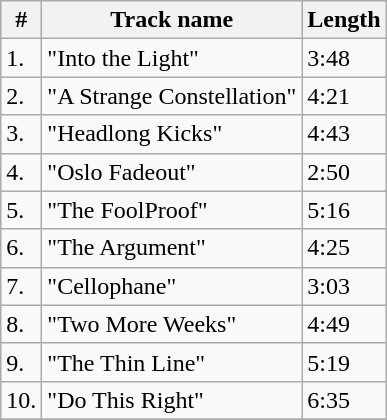<table class="wikitable">
<tr>
<th>#</th>
<th>Track name</th>
<th>Length</th>
</tr>
<tr>
<td>1.</td>
<td>"Into the Light"</td>
<td>3:48</td>
</tr>
<tr>
<td>2.</td>
<td>"A Strange Constellation"</td>
<td>4:21</td>
</tr>
<tr>
<td>3.</td>
<td>"Headlong Kicks"</td>
<td>4:43</td>
</tr>
<tr>
<td>4.</td>
<td>"Oslo Fadeout"</td>
<td>2:50</td>
</tr>
<tr>
<td>5.</td>
<td>"The FoolProof"</td>
<td>5:16</td>
</tr>
<tr>
<td>6.</td>
<td>"The Argument"</td>
<td>4:25</td>
</tr>
<tr>
<td>7.</td>
<td>"Cellophane"</td>
<td>3:03</td>
</tr>
<tr>
<td>8.</td>
<td>"Two More Weeks"</td>
<td>4:49</td>
</tr>
<tr>
<td>9.</td>
<td>"The Thin Line"</td>
<td>5:19</td>
</tr>
<tr>
<td>10.</td>
<td>"Do This Right"</td>
<td>6:35</td>
</tr>
<tr>
</tr>
</table>
